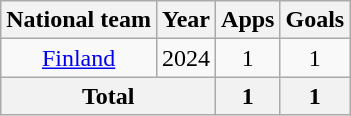<table class="wikitable" style="text-align:center">
<tr>
<th>National team</th>
<th>Year</th>
<th>Apps</th>
<th>Goals</th>
</tr>
<tr>
<td rowspan="1"><a href='#'>Finland</a></td>
<td>2024</td>
<td>1</td>
<td>1</td>
</tr>
<tr>
<th colspan="2">Total</th>
<th>1</th>
<th>1</th>
</tr>
</table>
